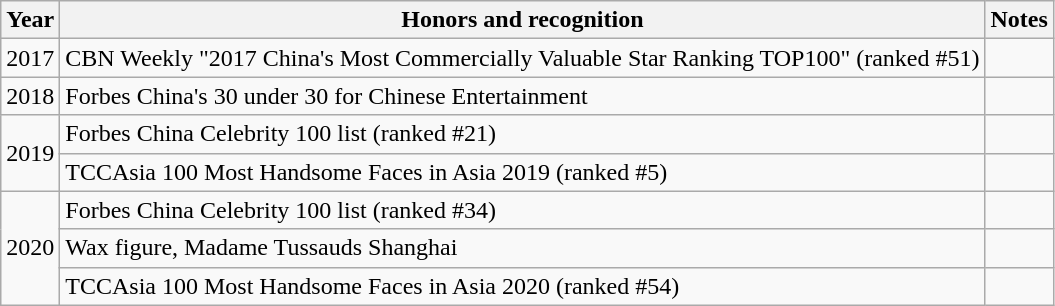<table class="wikitable">
<tr>
<th>Year</th>
<th>Honors and recognition</th>
<th>Notes</th>
</tr>
<tr>
<td>2017</td>
<td>CBN Weekly "2017 China's Most Commercially Valuable Star Ranking TOP100" (ranked #51)</td>
<td></td>
</tr>
<tr>
<td>2018</td>
<td>Forbes China's 30 under 30 for Chinese Entertainment</td>
<td></td>
</tr>
<tr>
<td rowspan=2>2019</td>
<td>Forbes China Celebrity 100 list (ranked #21)</td>
<td></td>
</tr>
<tr>
<td>TCCAsia 100 Most Handsome Faces in Asia 2019 (ranked #5)</td>
<td></td>
</tr>
<tr>
<td rowspan=3>2020</td>
<td>Forbes China Celebrity 100 list (ranked #34)</td>
<td></td>
</tr>
<tr>
<td>Wax figure, Madame Tussauds Shanghai</td>
<td></td>
</tr>
<tr>
<td>TCCAsia 100 Most Handsome Faces in Asia 2020 (ranked #54)</td>
<td></td>
</tr>
</table>
